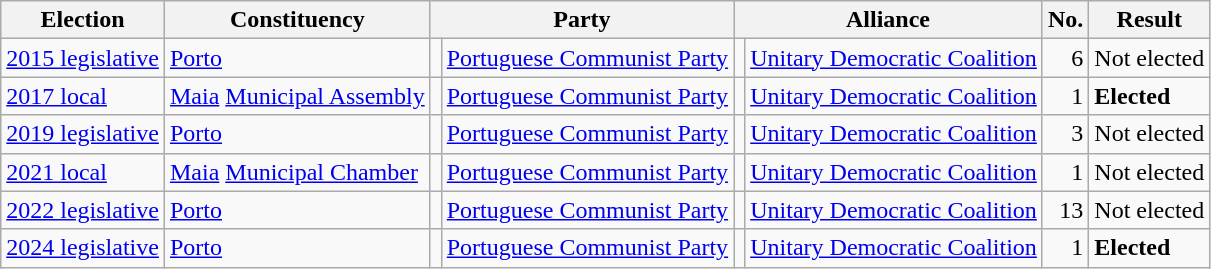<table class="wikitable" style="text-align:left;">
<tr>
<th scope=col>Election</th>
<th scope=col>Constituency</th>
<th scope=col colspan="2">Party</th>
<th scope=col colspan="2">Alliance</th>
<th scope=col>No.</th>
<th scope=col>Result</th>
</tr>
<tr>
<td><a href='#'>2015 legislative</a></td>
<td><a href='#'>Porto</a></td>
<td></td>
<td><a href='#'>Portuguese Communist Party</a></td>
<td></td>
<td><a href='#'>Unitary Democratic Coalition</a></td>
<td align=right>6</td>
<td>Not elected</td>
</tr>
<tr>
<td><a href='#'>2017 local</a></td>
<td><a href='#'>Maia</a> <a href='#'>Municipal Assembly</a></td>
<td></td>
<td><a href='#'>Portuguese Communist Party</a></td>
<td></td>
<td><a href='#'>Unitary Democratic Coalition</a></td>
<td align=right>1</td>
<td><strong>Elected</strong></td>
</tr>
<tr>
<td><a href='#'>2019 legislative</a></td>
<td><a href='#'>Porto</a></td>
<td></td>
<td><a href='#'>Portuguese Communist Party</a></td>
<td></td>
<td><a href='#'>Unitary Democratic Coalition</a></td>
<td align=right>3</td>
<td>Not elected</td>
</tr>
<tr>
<td><a href='#'>2021 local</a></td>
<td><a href='#'>Maia</a> <a href='#'>Municipal Chamber</a></td>
<td></td>
<td><a href='#'>Portuguese Communist Party</a></td>
<td></td>
<td><a href='#'>Unitary Democratic Coalition</a></td>
<td align=right>1</td>
<td>Not elected</td>
</tr>
<tr>
<td><a href='#'>2022 legislative</a></td>
<td><a href='#'>Porto</a></td>
<td></td>
<td><a href='#'>Portuguese Communist Party</a></td>
<td></td>
<td><a href='#'>Unitary Democratic Coalition</a></td>
<td align=right>13</td>
<td>Not elected</td>
</tr>
<tr>
<td><a href='#'>2024 legislative</a></td>
<td><a href='#'>Porto</a></td>
<td></td>
<td><a href='#'>Portuguese Communist Party</a></td>
<td></td>
<td><a href='#'>Unitary Democratic Coalition</a></td>
<td align=right>1</td>
<td><strong>Elected</strong></td>
</tr>
</table>
